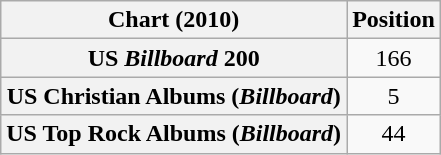<table class="wikitable sortable plainrowheaders" style="text-align:center">
<tr>
<th scope="col">Chart (2010)</th>
<th scope="col">Position</th>
</tr>
<tr>
<th scope="row">US <em>Billboard</em> 200</th>
<td>166</td>
</tr>
<tr>
<th scope="row">US Christian Albums (<em>Billboard</em>)</th>
<td>5</td>
</tr>
<tr>
<th scope="row">US Top Rock Albums (<em>Billboard</em>)</th>
<td>44</td>
</tr>
</table>
